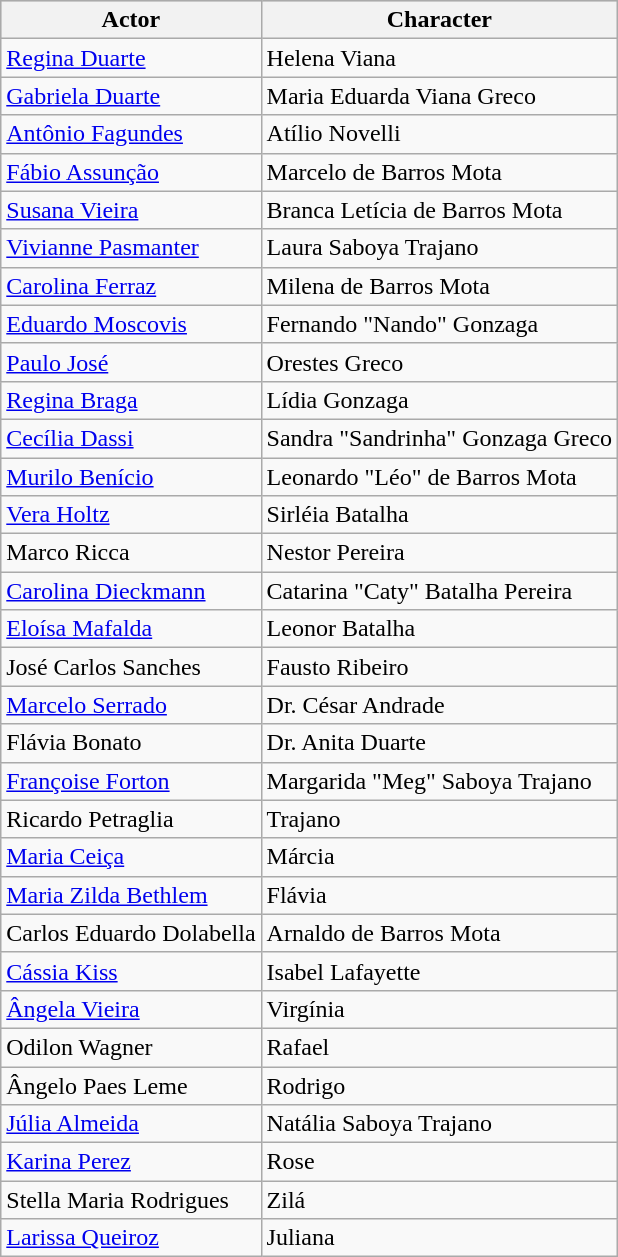<table class="wikitable sortable">
<tr style="background:#ccc;">
<th>Actor</th>
<th>Character</th>
</tr>
<tr>
<td><a href='#'>Regina Duarte</a></td>
<td>Helena Viana</td>
</tr>
<tr>
<td><a href='#'>Gabriela Duarte</a></td>
<td>Maria Eduarda Viana Greco</td>
</tr>
<tr>
<td><a href='#'>Antônio Fagundes</a></td>
<td>Atílio Novelli</td>
</tr>
<tr>
<td><a href='#'>Fábio Assunção</a></td>
<td>Marcelo de Barros Mota</td>
</tr>
<tr>
<td><a href='#'>Susana Vieira</a></td>
<td>Branca Letícia de Barros Mota</td>
</tr>
<tr>
<td><a href='#'>Vivianne Pasmanter</a></td>
<td>Laura Saboya Trajano</td>
</tr>
<tr>
<td><a href='#'>Carolina Ferraz</a></td>
<td>Milena de Barros Mota</td>
</tr>
<tr>
<td><a href='#'>Eduardo Moscovis</a></td>
<td>Fernando "Nando" Gonzaga</td>
</tr>
<tr>
<td><a href='#'>Paulo José</a></td>
<td>Orestes Greco</td>
</tr>
<tr>
<td><a href='#'>Regina Braga</a></td>
<td>Lídia Gonzaga</td>
</tr>
<tr>
<td><a href='#'>Cecília Dassi</a></td>
<td>Sandra "Sandrinha" Gonzaga Greco</td>
</tr>
<tr>
<td><a href='#'>Murilo Benício</a></td>
<td>Leonardo "Léo" de Barros Mota</td>
</tr>
<tr>
<td><a href='#'>Vera Holtz</a></td>
<td>Sirléia Batalha</td>
</tr>
<tr>
<td>Marco Ricca</td>
<td>Nestor Pereira</td>
</tr>
<tr>
<td><a href='#'>Carolina Dieckmann</a></td>
<td>Catarina "Caty" Batalha Pereira</td>
</tr>
<tr>
<td><a href='#'>Eloísa Mafalda</a></td>
<td>Leonor Batalha</td>
</tr>
<tr>
<td>José Carlos Sanches</td>
<td>Fausto Ribeiro</td>
</tr>
<tr>
<td><a href='#'>Marcelo Serrado</a></td>
<td>Dr. César Andrade</td>
</tr>
<tr>
<td>Flávia Bonato</td>
<td>Dr. Anita Duarte</td>
</tr>
<tr>
<td><a href='#'>Françoise Forton</a></td>
<td>Margarida "Meg" Saboya Trajano</td>
</tr>
<tr>
<td>Ricardo Petraglia</td>
<td>Trajano</td>
</tr>
<tr>
<td><a href='#'>Maria Ceiça</a></td>
<td>Márcia</td>
</tr>
<tr>
<td><a href='#'>Maria Zilda Bethlem</a></td>
<td>Flávia</td>
</tr>
<tr>
<td>Carlos Eduardo Dolabella</td>
<td>Arnaldo de Barros Mota</td>
</tr>
<tr>
<td><a href='#'>Cássia Kiss</a></td>
<td>Isabel Lafayette</td>
</tr>
<tr>
<td><a href='#'>Ângela Vieira</a></td>
<td>Virgínia</td>
</tr>
<tr>
<td>Odilon Wagner</td>
<td>Rafael</td>
</tr>
<tr>
<td>Ângelo Paes Leme</td>
<td>Rodrigo</td>
</tr>
<tr>
<td><a href='#'>Júlia Almeida</a></td>
<td>Natália Saboya Trajano</td>
</tr>
<tr>
<td><a href='#'>Karina Perez</a></td>
<td>Rose</td>
</tr>
<tr>
<td>Stella Maria Rodrigues</td>
<td>Zilá</td>
</tr>
<tr>
<td><a href='#'>Larissa Queiroz</a></td>
<td>Juliana</td>
</tr>
</table>
